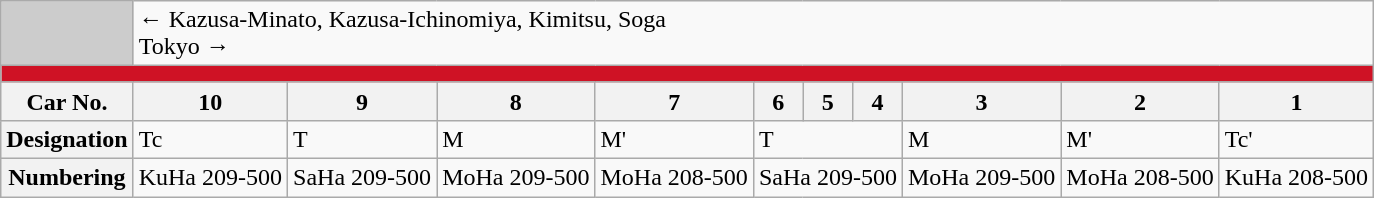<table class="wikitable">
<tr>
<td style="background-color:#ccc;"> </td>
<td colspan="10"><div>← Kazusa-Minato, Kazusa-Ichinomiya, Kimitsu, Soga</div><div>Tokyo →</div></td>
</tr>
<tr style="line-height: 10px; background-color: #CF1225;">
<td colspan="11" style="padding:0; border:0;"> </td>
</tr>
<tr>
<th>Car No.</th>
<th>10</th>
<th>9</th>
<th>8</th>
<th>7</th>
<th>6</th>
<th>5</th>
<th>4</th>
<th>3</th>
<th>2</th>
<th>1</th>
</tr>
<tr>
<th>Designation</th>
<td>Tc</td>
<td>T</td>
<td>M</td>
<td>M'</td>
<td colspan="3">T</td>
<td>M</td>
<td>M'</td>
<td>Tc'</td>
</tr>
<tr>
<th>Numbering</th>
<td>KuHa 209-500</td>
<td>SaHa 209-500</td>
<td>MoHa 209-500</td>
<td>MoHa 208-500</td>
<td colspan="3">SaHa 209-500</td>
<td>MoHa 209-500</td>
<td>MoHa 208-500</td>
<td>KuHa 208-500</td>
</tr>
</table>
